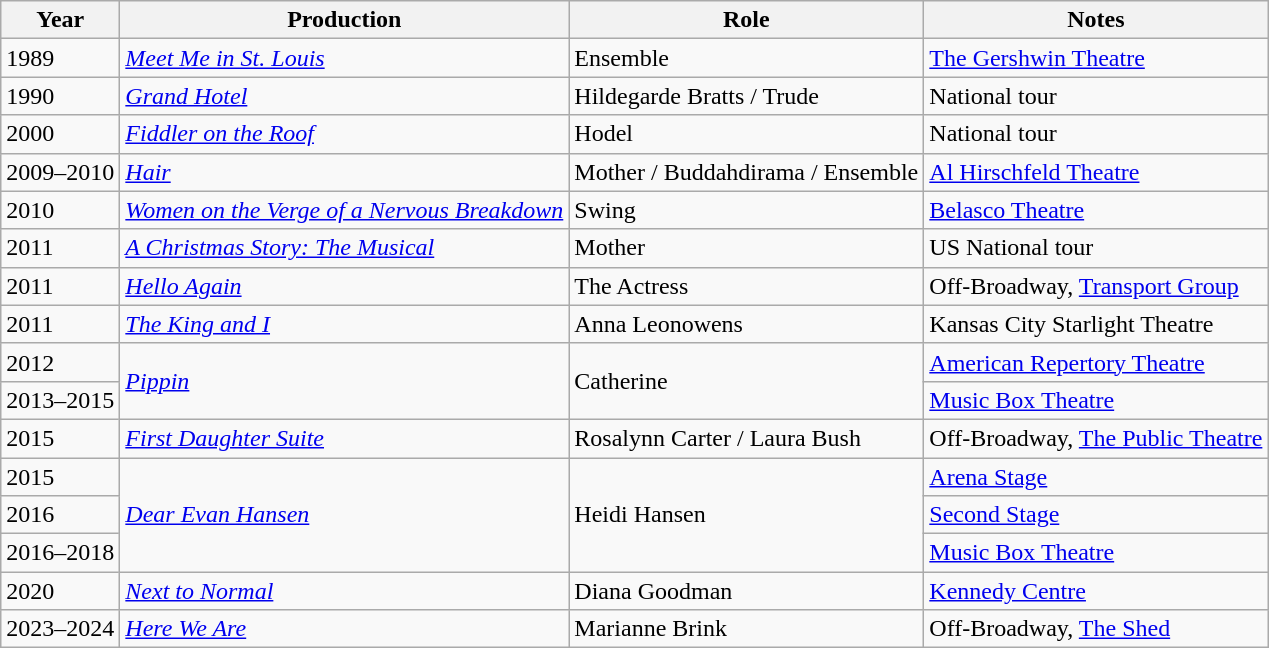<table class="wikitable">
<tr>
<th>Year</th>
<th>Production</th>
<th>Role</th>
<th>Notes</th>
</tr>
<tr>
<td>1989</td>
<td><em><a href='#'>Meet Me in St. Louis</a></em></td>
<td>Ensemble</td>
<td><a href='#'>The Gershwin Theatre</a></td>
</tr>
<tr>
<td>1990</td>
<td><em><a href='#'>Grand Hotel</a></em></td>
<td>Hildegarde Bratts / Trude</td>
<td>National tour</td>
</tr>
<tr>
<td>2000</td>
<td><em><a href='#'>Fiddler on the Roof</a></em></td>
<td>Hodel</td>
<td>National tour</td>
</tr>
<tr>
<td>2009–2010</td>
<td><em><a href='#'>Hair</a></em></td>
<td>Mother / Buddahdirama / Ensemble</td>
<td><a href='#'>Al Hirschfeld Theatre</a></td>
</tr>
<tr>
<td>2010</td>
<td><em><a href='#'>Women on the Verge of a Nervous Breakdown</a></em></td>
<td>Swing</td>
<td><a href='#'>Belasco Theatre</a></td>
</tr>
<tr>
<td>2011</td>
<td><em><a href='#'>A Christmas Story: The Musical</a></em></td>
<td>Mother</td>
<td>US National tour</td>
</tr>
<tr>
<td>2011</td>
<td><em><a href='#'>Hello Again</a></em></td>
<td>The Actress</td>
<td>Off-Broadway, <a href='#'>Transport Group</a></td>
</tr>
<tr>
<td>2011</td>
<td><em><a href='#'>The King and I</a></em></td>
<td>Anna Leonowens</td>
<td>Kansas City Starlight Theatre</td>
</tr>
<tr>
<td>2012</td>
<td rowspan="2"><em><a href='#'>Pippin</a></em></td>
<td rowspan="2">Catherine</td>
<td><a href='#'>American Repertory Theatre</a></td>
</tr>
<tr>
<td>2013–2015</td>
<td><a href='#'>Music Box Theatre</a></td>
</tr>
<tr>
<td>2015</td>
<td><em><a href='#'>First Daughter Suite</a></em></td>
<td>Rosalynn Carter / Laura Bush</td>
<td>Off-Broadway, <a href='#'>The Public Theatre</a></td>
</tr>
<tr>
<td>2015</td>
<td rowspan="3"><em><a href='#'>Dear Evan Hansen</a></em></td>
<td rowspan="3">Heidi Hansen</td>
<td><a href='#'>Arena Stage</a></td>
</tr>
<tr>
<td>2016</td>
<td><a href='#'>Second Stage</a></td>
</tr>
<tr>
<td>2016–2018</td>
<td><a href='#'>Music Box Theatre</a></td>
</tr>
<tr>
<td>2020</td>
<td><em><a href='#'>Next to Normal</a></em></td>
<td>Diana Goodman</td>
<td><a href='#'>Kennedy Centre</a></td>
</tr>
<tr>
<td>2023–2024</td>
<td><em><a href='#'>Here We Are</a></em></td>
<td>Marianne Brink</td>
<td>Off-Broadway, <a href='#'>The Shed</a></td>
</tr>
</table>
